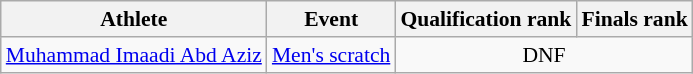<table class=wikitable style="font-size:90%">
<tr>
<th>Athlete</th>
<th>Event</th>
<th>Qualification rank</th>
<th>Finals rank</th>
</tr>
<tr align=center>
<td align=left><a href='#'>Muhammad Imaadi Abd Aziz</a></td>
<td align=left><a href='#'>Men's scratch</a></td>
<td colspan=2>DNF</td>
</tr>
</table>
